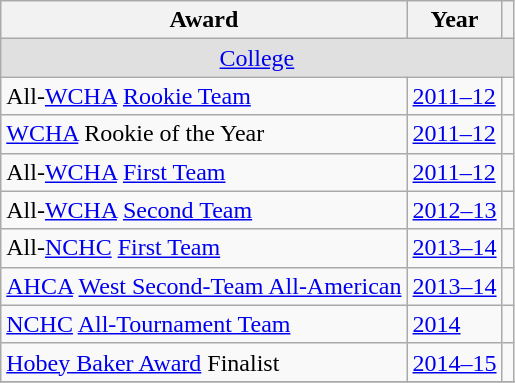<table class="wikitable">
<tr>
<th>Award</th>
<th>Year</th>
<th></th>
</tr>
<tr ALIGN="center" bgcolor="#e0e0e0">
<td colspan="3"><a href='#'>College</a></td>
</tr>
<tr>
<td>All-<a href='#'>WCHA</a> <a href='#'>Rookie Team</a></td>
<td><a href='#'>2011–12</a></td>
<td></td>
</tr>
<tr>
<td><a href='#'>WCHA</a> Rookie of the Year</td>
<td><a href='#'>2011–12</a></td>
<td></td>
</tr>
<tr>
<td>All-<a href='#'>WCHA</a> <a href='#'>First Team</a></td>
<td><a href='#'>2011–12</a></td>
<td></td>
</tr>
<tr>
<td>All-<a href='#'>WCHA</a> <a href='#'>Second Team</a></td>
<td><a href='#'>2012–13</a></td>
<td></td>
</tr>
<tr>
<td>All-<a href='#'>NCHC</a> <a href='#'>First Team</a></td>
<td><a href='#'>2013–14</a></td>
<td></td>
</tr>
<tr>
<td><a href='#'>AHCA</a> <a href='#'>West Second-Team All-American</a></td>
<td><a href='#'>2013–14</a></td>
<td></td>
</tr>
<tr>
<td><a href='#'>NCHC</a> <a href='#'>All-Tournament Team</a></td>
<td><a href='#'>2014</a></td>
<td></td>
</tr>
<tr>
<td><a href='#'>Hobey Baker Award</a> Finalist</td>
<td><a href='#'>2014–15</a></td>
<td></td>
</tr>
<tr>
</tr>
</table>
